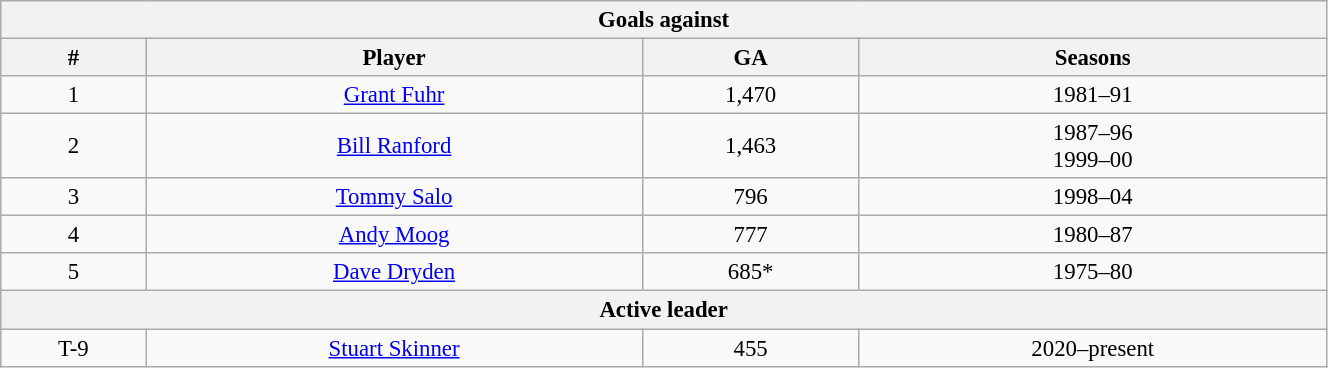<table class="wikitable" style="text-align: center; font-size: 95%" width="70%">
<tr>
<th colspan="4">Goals against</th>
</tr>
<tr>
<th>#</th>
<th>Player</th>
<th>GA</th>
<th>Seasons</th>
</tr>
<tr>
<td>1</td>
<td><a href='#'>Grant Fuhr</a></td>
<td>1,470</td>
<td>1981–91</td>
</tr>
<tr>
<td>2</td>
<td><a href='#'>Bill Ranford</a></td>
<td>1,463</td>
<td>1987–96<br>1999–00</td>
</tr>
<tr>
<td>3</td>
<td><a href='#'>Tommy Salo</a></td>
<td>796</td>
<td>1998–04</td>
</tr>
<tr>
<td>4</td>
<td><a href='#'>Andy Moog</a></td>
<td>777</td>
<td>1980–87</td>
</tr>
<tr>
<td>5</td>
<td><a href='#'>Dave Dryden</a></td>
<td>685*</td>
<td>1975–80</td>
</tr>
<tr>
<th colspan="4">Active leader</th>
</tr>
<tr>
<td>T-9</td>
<td><a href='#'>Stuart Skinner</a></td>
<td>455</td>
<td>2020–present</td>
</tr>
</table>
